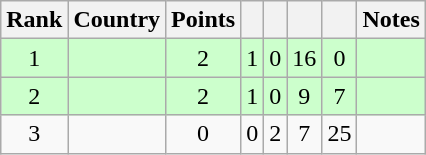<table class="wikitable sortable" style="text-align: center;">
<tr>
<th>Rank</th>
<th>Country</th>
<th>Points</th>
<th></th>
<th></th>
<th></th>
<th></th>
<th>Notes</th>
</tr>
<tr style="background:#cfc;">
<td>1</td>
<td align=left></td>
<td>2</td>
<td>1</td>
<td>0</td>
<td>16</td>
<td>0</td>
<td></td>
</tr>
<tr style="background:#cfc;">
<td>2</td>
<td align=left></td>
<td>2</td>
<td>1</td>
<td>0</td>
<td>9</td>
<td>7</td>
<td></td>
</tr>
<tr>
<td>3</td>
<td align=left></td>
<td>0</td>
<td>0</td>
<td>2</td>
<td>7</td>
<td>25</td>
<td></td>
</tr>
</table>
